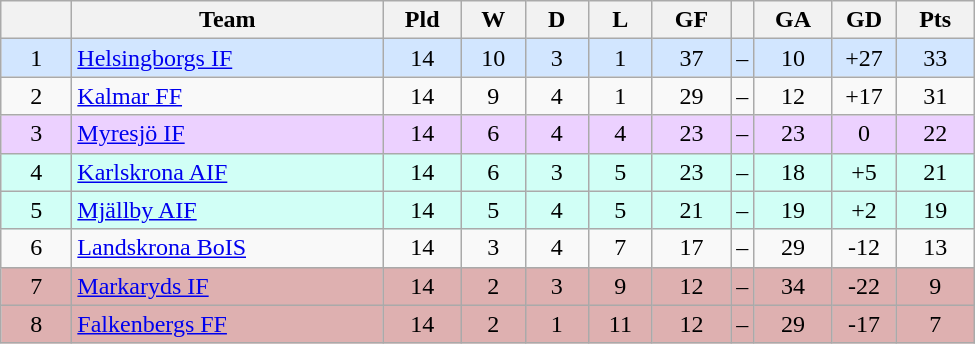<table class="wikitable" style="text-align: center">
<tr>
<th style="width: 40px;"></th>
<th style="width: 200px;">Team</th>
<th style="width: 45px;">Pld</th>
<th style="width: 35px;">W</th>
<th style="width: 35px;">D</th>
<th style="width: 35px;">L</th>
<th style="width: 45px;">GF</th>
<th></th>
<th style="width: 45px;">GA</th>
<th style="width: 35px;">GD</th>
<th style="width: 45px;">Pts</th>
</tr>
<tr style="background: #d2e6ff">
<td>1</td>
<td style="text-align: left;"><a href='#'>Helsingborgs IF</a></td>
<td>14</td>
<td>10</td>
<td>3</td>
<td>1</td>
<td>37</td>
<td>–</td>
<td>10</td>
<td>+27</td>
<td>33</td>
</tr>
<tr>
<td>2</td>
<td style="text-align: left;"><a href='#'>Kalmar FF</a></td>
<td>14</td>
<td>9</td>
<td>4</td>
<td>1</td>
<td>29</td>
<td>–</td>
<td>12</td>
<td>+17</td>
<td>31</td>
</tr>
<tr style="background: #ecd1ff">
<td>3</td>
<td style="text-align: left;"><a href='#'>Myresjö IF</a></td>
<td>14</td>
<td>6</td>
<td>4</td>
<td>4</td>
<td>23</td>
<td>–</td>
<td>23</td>
<td>0</td>
<td>22</td>
</tr>
<tr style="background: #d1fff6">
<td>4</td>
<td style="text-align: left;"><a href='#'>Karlskrona AIF</a></td>
<td>14</td>
<td>6</td>
<td>3</td>
<td>5</td>
<td>23</td>
<td>–</td>
<td>18</td>
<td>+5</td>
<td>21</td>
</tr>
<tr style="background: #d1fff6">
<td>5</td>
<td style="text-align: left;"><a href='#'>Mjällby AIF</a></td>
<td>14</td>
<td>5</td>
<td>4</td>
<td>5</td>
<td>21</td>
<td>–</td>
<td>19</td>
<td>+2</td>
<td>19</td>
</tr>
<tr>
<td>6</td>
<td style="text-align: left;"><a href='#'>Landskrona BoIS</a></td>
<td>14</td>
<td>3</td>
<td>4</td>
<td>7</td>
<td>17</td>
<td>–</td>
<td>29</td>
<td>-12</td>
<td>13</td>
</tr>
<tr style="background: #deb0b0">
<td>7</td>
<td style="text-align: left;"><a href='#'>Markaryds IF</a></td>
<td>14</td>
<td>2</td>
<td>3</td>
<td>9</td>
<td>12</td>
<td>–</td>
<td>34</td>
<td>-22</td>
<td>9</td>
</tr>
<tr style="background: #deb0b0">
<td>8</td>
<td style="text-align: left;"><a href='#'>Falkenbergs FF</a></td>
<td>14</td>
<td>2</td>
<td>1</td>
<td>11</td>
<td>12</td>
<td>–</td>
<td>29</td>
<td>-17</td>
<td>7</td>
</tr>
</table>
